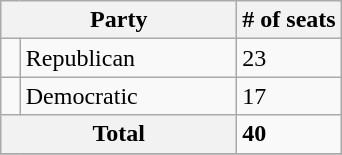<table class="wikitable sortable">
<tr>
<th colspan="2" style="width:150px;">Party</th>
<th># of seats</th>
</tr>
<tr>
<td></td>
<td>Republican</td>
<td>23</td>
</tr>
<tr>
<td></td>
<td>Democratic</td>
<td>17</td>
</tr>
<tr>
<th colspan=2>Total</th>
<td><strong>40</strong></td>
</tr>
<tr>
</tr>
</table>
